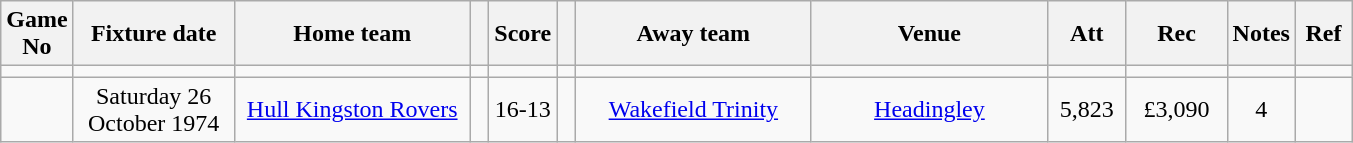<table class="wikitable" style="text-align:center;">
<tr>
<th width=20 abbr="No">Game No</th>
<th width=100 abbr="Date">Fixture date</th>
<th width=150 abbr="Home team">Home team</th>
<th width=5 abbr="space"></th>
<th width=20 abbr="Score">Score</th>
<th width=5 abbr="space"></th>
<th width=150 abbr="Away team">Away team</th>
<th width=150 abbr="Venue">Venue</th>
<th width=45 abbr="Att">Att</th>
<th width=60 abbr="Rec">Rec</th>
<th width=20 abbr="Notes">Notes</th>
<th width=30 abbr="Ref">Ref</th>
</tr>
<tr>
<td></td>
<td></td>
<td></td>
<td></td>
<td></td>
<td></td>
<td></td>
<td></td>
<td></td>
<td></td>
<td></td>
</tr>
<tr>
<td></td>
<td>Saturday 26 October 1974</td>
<td><a href='#'>Hull Kingston Rovers</a></td>
<td></td>
<td>16-13</td>
<td></td>
<td><a href='#'>Wakefield Trinity</a></td>
<td><a href='#'>Headingley</a></td>
<td>5,823</td>
<td>£3,090</td>
<td>4</td>
<td></td>
</tr>
</table>
